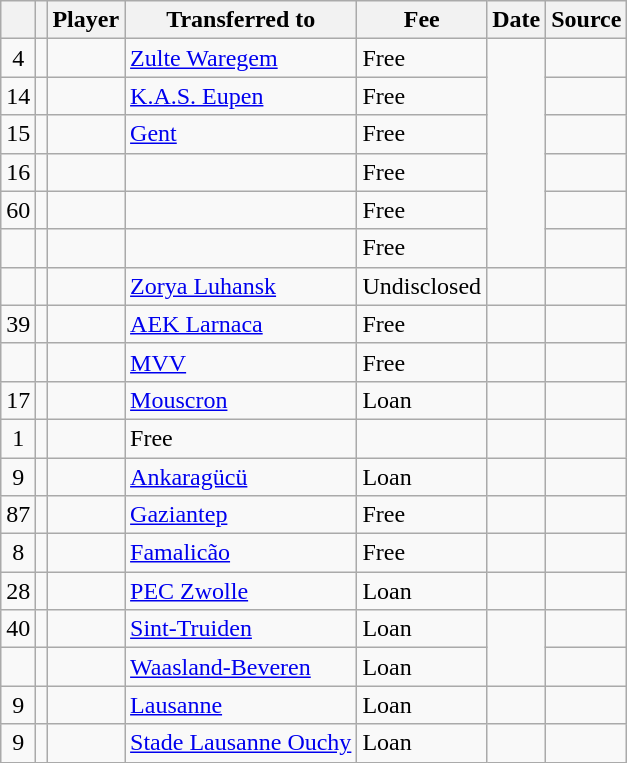<table class="wikitable plainrowheaders sortable">
<tr>
<th></th>
<th></th>
<th scope=col>Player</th>
<th>Transferred to</th>
<th !scope=col; style="width: 65px;">Fee</th>
<th scope=col>Date</th>
<th scope=col>Source</th>
</tr>
<tr>
<td align=center>4</td>
<td align=center></td>
<td></td>
<td> <a href='#'>Zulte Waregem</a></td>
<td>Free</td>
<td rowspan=6></td>
<td></td>
</tr>
<tr>
<td align=center>14</td>
<td align=center></td>
<td></td>
<td> <a href='#'>K.A.S. Eupen</a></td>
<td>Free</td>
<td></td>
</tr>
<tr>
<td align=center>15</td>
<td align=center></td>
<td></td>
<td> <a href='#'>Gent</a></td>
<td>Free</td>
<td></td>
</tr>
<tr>
<td align=center>16</td>
<td align=center></td>
<td></td>
<td></td>
<td>Free</td>
<td></td>
</tr>
<tr>
<td align=center>60</td>
<td align=center></td>
<td></td>
<td></td>
<td>Free</td>
<td></td>
</tr>
<tr>
<td align=center></td>
<td align=center></td>
<td></td>
<td></td>
<td>Free</td>
<td></td>
</tr>
<tr>
<td align=center></td>
<td align=center></td>
<td></td>
<td> <a href='#'>Zorya Luhansk</a></td>
<td>Undisclosed</td>
<td></td>
<td></td>
</tr>
<tr>
<td align=center>39</td>
<td align=center></td>
<td></td>
<td> <a href='#'>AEK Larnaca</a></td>
<td>Free</td>
<td></td>
<td></td>
</tr>
<tr>
<td align=center></td>
<td align=center></td>
<td></td>
<td> <a href='#'>MVV</a></td>
<td>Free</td>
<td></td>
<td></td>
</tr>
<tr>
<td align=center>17</td>
<td align=center></td>
<td></td>
<td> <a href='#'>Mouscron</a></td>
<td>Loan</td>
<td></td>
<td></td>
</tr>
<tr>
<td align=center>1</td>
<td align=center></td>
<td></td>
<td>Free</td>
<td></td>
<td></td>
</tr>
<tr>
<td align=center>9</td>
<td align=center></td>
<td></td>
<td> <a href='#'>Ankaragücü</a></td>
<td>Loan</td>
<td></td>
<td></td>
</tr>
<tr>
<td align=center>87</td>
<td align=center></td>
<td></td>
<td> <a href='#'>Gaziantep</a></td>
<td>Free</td>
<td></td>
<td></td>
</tr>
<tr>
<td align=center>8</td>
<td align=center></td>
<td></td>
<td> <a href='#'>Famalicão</a></td>
<td>Free</td>
<td></td>
<td></td>
</tr>
<tr>
<td align=center>28</td>
<td align=center></td>
<td></td>
<td> <a href='#'>PEC Zwolle</a></td>
<td>Loan</td>
<td></td>
<td></td>
</tr>
<tr>
<td align=center>40</td>
<td align=center></td>
<td></td>
<td> <a href='#'>Sint-Truiden</a></td>
<td>Loan</td>
<td rowspan=2></td>
<td></td>
</tr>
<tr>
<td align=center></td>
<td align=center></td>
<td></td>
<td> <a href='#'>Waasland-Beveren</a></td>
<td>Loan</td>
<td></td>
</tr>
<tr>
<td align=center>9</td>
<td align=center></td>
<td></td>
<td> <a href='#'>Lausanne</a></td>
<td>Loan</td>
<td></td>
<td></td>
</tr>
<tr>
<td align=center>9</td>
<td align=center></td>
<td></td>
<td> <a href='#'>Stade Lausanne Ouchy</a></td>
<td>Loan</td>
<td></td>
<td></td>
</tr>
</table>
